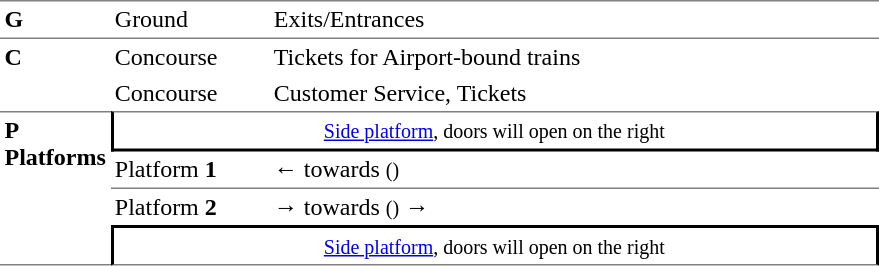<table table border=0 cellspacing=0 cellpadding=3>
<tr>
<td style="border-bottom:solid 1px gray;border-top:solid 1px gray;" width=50 valign=top><strong>G</strong></td>
<td style="border-top:solid 1px gray;border-bottom:solid 1px gray;" width=100 valign=top>Ground</td>
<td style="border-top:solid 1px gray;border-bottom:solid 1px gray;" width=400 valign=top>Exits/Entrances</td>
</tr>
<tr>
<td valign=top rowspan=2><strong>C</strong></td>
<td valign=top>Concourse</td>
<td valign=top>Tickets for Airport-bound trains</td>
</tr>
<tr>
<td valign=top>Concourse</td>
<td valign=top>Customer Service, Tickets</td>
</tr>
<tr>
<td style="border-top:solid 1px gray;border-bottom:solid 1px gray;" rowspan=4 valign=top><strong>P<br>Platforms</strong></td>
<td style="border-top:solid 1px gray;border-right:solid 2px black;border-left:solid 2px black;border-bottom:solid 2px black;text-align:center;" colspan=2><small><a href='#'>Side platform</a>, doors will open on the right</small></td>
</tr>
<tr>
<td style="border-bottom:solid 1px gray;">Platform <span><strong>1</strong></span></td>
<td style="border-bottom:solid 1px gray;">←  towards  <small>()</small></td>
</tr>
<tr>
<td>Platform <span><strong>2</strong></span></td>
<td><span>→</span>  towards  <small>()</small> →</td>
</tr>
<tr>
<td style="border-bottom:solid 1px gray;border-top:solid 2px black;border-right:solid 2px black;border-left:solid 2px black;text-align:center;" colspan=2><small><a href='#'>Side platform</a>, doors will open on the right</small></td>
</tr>
</table>
